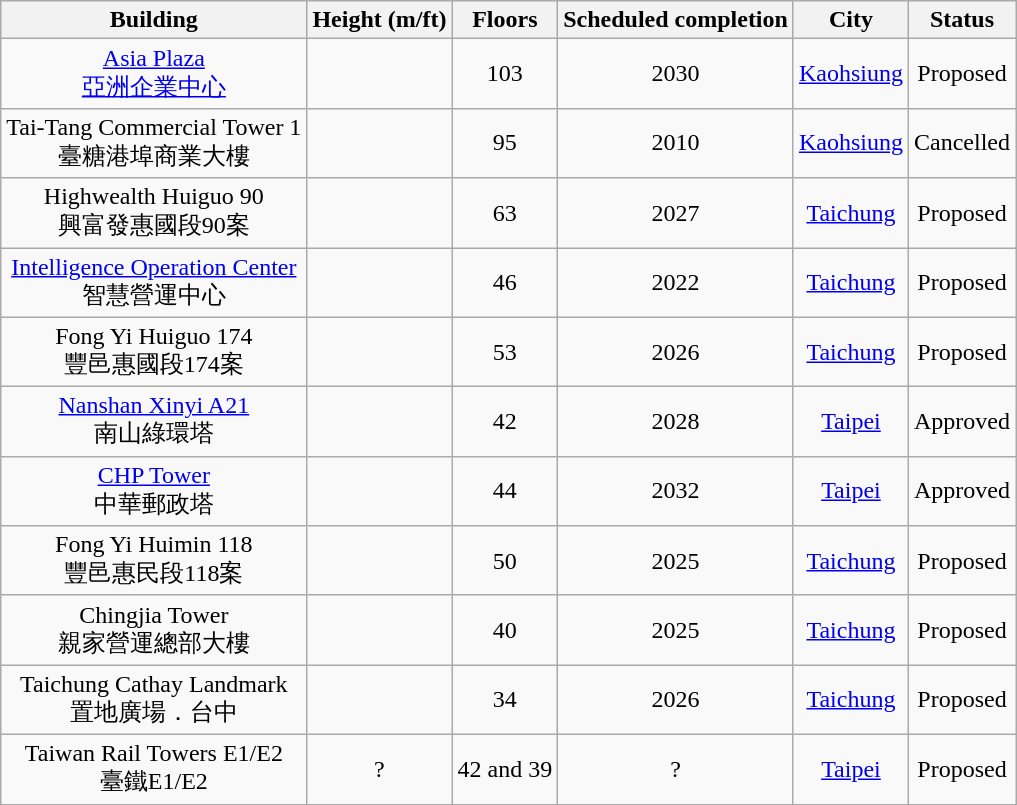<table class="wikitable">
<tr align="center">
<th>Building</th>
<th>Height (m/ft)</th>
<th>Floors</th>
<th>Scheduled completion</th>
<th>City</th>
<th>Status</th>
</tr>
<tr align="center">
<td><a href='#'>Asia Plaza</a><br><a href='#'>亞洲企業中心</a></td>
<td></td>
<td>103</td>
<td>2030</td>
<td><a href='#'>Kaohsiung</a></td>
<td>Proposed</td>
</tr>
<tr align="center">
<td>Tai-Tang Commercial Tower 1<br>臺糖港埠商業大樓</td>
<td></td>
<td>95</td>
<td>2010</td>
<td><a href='#'>Kaohsiung</a></td>
<td>Cancelled</td>
</tr>
<tr align="center">
<td>Highwealth Huiguo 90<br>興富發惠國段90案</td>
<td></td>
<td>63</td>
<td>2027</td>
<td><a href='#'>Taichung</a></td>
<td>Proposed</td>
</tr>
<tr align="center">
<td><a href='#'>Intelligence Operation Center</a> <br>智慧營運中心</td>
<td></td>
<td>46</td>
<td>2022</td>
<td><a href='#'>Taichung</a></td>
<td>Proposed</td>
</tr>
<tr align="center">
<td>Fong Yi Huiguo 174 <br>豐邑惠國段174案</td>
<td></td>
<td>53</td>
<td>2026</td>
<td><a href='#'>Taichung</a></td>
<td>Proposed</td>
</tr>
<tr align="center">
<td><a href='#'>Nanshan Xinyi A21</a><br>南山綠環塔</td>
<td></td>
<td>42</td>
<td>2028</td>
<td><a href='#'>Taipei</a></td>
<td>Approved</td>
</tr>
<tr align="center">
<td><a href='#'>CHP Tower</a> <br>中華郵政塔</td>
<td></td>
<td>44</td>
<td>2032</td>
<td><a href='#'>Taipei</a></td>
<td>Approved</td>
</tr>
<tr align="center">
<td>Fong Yi Huimin 118 <br>豐邑惠民段118案</td>
<td></td>
<td>50</td>
<td>2025</td>
<td><a href='#'>Taichung</a></td>
<td>Proposed</td>
</tr>
<tr align="center">
<td>Chingjia Tower <br>親家營運總部大樓</td>
<td></td>
<td>40</td>
<td>2025</td>
<td><a href='#'>Taichung</a></td>
<td>Proposed</td>
</tr>
<tr align="center">
<td>Taichung Cathay Landmark <br>置地廣場．台中</td>
<td></td>
<td>34</td>
<td>2026</td>
<td><a href='#'>Taichung</a></td>
<td>Proposed</td>
</tr>
<tr align="center">
<td>Taiwan Rail Towers E1/E2 <br>臺鐵E1/E2</td>
<td>?</td>
<td>42 and 39</td>
<td>?</td>
<td><a href='#'>Taipei</a></td>
<td>Proposed</td>
</tr>
</table>
